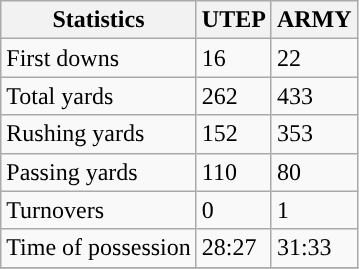<table class="wikitable">
<tr>
<th>Statistics</th>
<th>UTEP</th>
<th>ARMY</th>
</tr>
<tr>
<td>First downs</td>
<td>16</td>
<td>22</td>
</tr>
<tr>
<td>Total yards</td>
<td>262</td>
<td>433</td>
</tr>
<tr>
<td>Rushing yards</td>
<td>152</td>
<td>353</td>
</tr>
<tr>
<td>Passing yards</td>
<td>110</td>
<td>80</td>
</tr>
<tr>
<td>Turnovers</td>
<td>0</td>
<td>1</td>
</tr>
<tr>
<td>Time of possession</td>
<td>28:27</td>
<td>31:33</td>
</tr>
<tr>
</tr>
</table>
